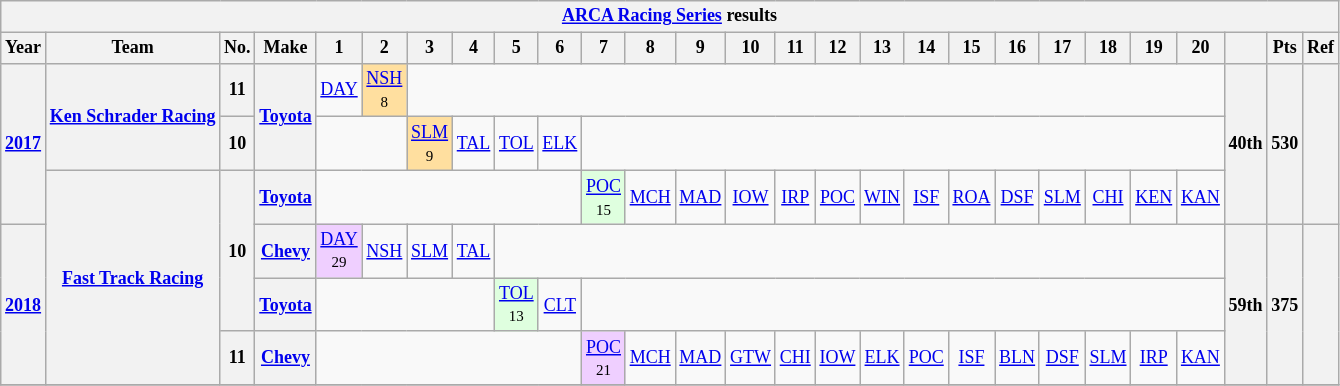<table class="wikitable" style="text-align:center; font-size:75%">
<tr>
<th colspan=27><a href='#'>ARCA Racing Series</a> results</th>
</tr>
<tr>
<th>Year</th>
<th>Team</th>
<th>No.</th>
<th>Make</th>
<th>1</th>
<th>2</th>
<th>3</th>
<th>4</th>
<th>5</th>
<th>6</th>
<th>7</th>
<th>8</th>
<th>9</th>
<th>10</th>
<th>11</th>
<th>12</th>
<th>13</th>
<th>14</th>
<th>15</th>
<th>16</th>
<th>17</th>
<th>18</th>
<th>19</th>
<th>20</th>
<th></th>
<th>Pts</th>
<th>Ref</th>
</tr>
<tr>
<th rowspan=3><a href='#'>2017</a></th>
<th rowspan=2><a href='#'>Ken Schrader Racing</a></th>
<th>11</th>
<th rowspan=2><a href='#'>Toyota</a></th>
<td><a href='#'>DAY</a></td>
<td style="background-color:#FFDF9F"><a href='#'>NSH</a><br><small>8</small></td>
<td colspan=18></td>
<th rowspan=3>40th</th>
<th rowspan=3>530</th>
<th rowspan=3></th>
</tr>
<tr>
<th>10</th>
<td colspan=2></td>
<td style="background-color:#FFDF9F"><a href='#'>SLM</a><br><small>9</small></td>
<td><a href='#'>TAL</a></td>
<td><a href='#'>TOL</a></td>
<td><a href='#'>ELK</a></td>
<td colspan=14></td>
</tr>
<tr>
<th rowspan=4><a href='#'>Fast Track Racing</a></th>
<th rowspan=3>10</th>
<th><a href='#'>Toyota</a></th>
<td colspan=6></td>
<td style="background-color:#DFFFDF"><a href='#'>POC</a><br><small>15</small></td>
<td><a href='#'>MCH</a></td>
<td><a href='#'>MAD</a></td>
<td><a href='#'>IOW</a></td>
<td><a href='#'>IRP</a></td>
<td><a href='#'>POC</a></td>
<td><a href='#'>WIN</a></td>
<td><a href='#'>ISF</a></td>
<td><a href='#'>ROA</a></td>
<td><a href='#'>DSF</a></td>
<td><a href='#'>SLM</a></td>
<td><a href='#'>CHI</a></td>
<td><a href='#'>KEN</a></td>
<td><a href='#'>KAN</a></td>
</tr>
<tr>
<th rowspan=3><a href='#'>2018</a></th>
<th><a href='#'>Chevy</a></th>
<td style="background-color:#EFCFFF"><a href='#'>DAY</a><br><small>29</small></td>
<td><a href='#'>NSH</a></td>
<td><a href='#'>SLM</a></td>
<td><a href='#'>TAL</a></td>
<td colspan=16></td>
<th rowspan=3>59th</th>
<th rowspan=3>375</th>
<th rowspan=3></th>
</tr>
<tr>
<th><a href='#'>Toyota</a></th>
<td colspan=4></td>
<td style="background-color:#DFFFDF"><a href='#'>TOL</a><br><small>13</small></td>
<td><a href='#'>CLT</a></td>
<td colspan=14></td>
</tr>
<tr>
<th>11</th>
<th><a href='#'>Chevy</a></th>
<td colspan=6></td>
<td style="background-color:#EFCFFF"><a href='#'>POC</a><br><small>21</small></td>
<td><a href='#'>MCH</a></td>
<td><a href='#'>MAD</a></td>
<td><a href='#'>GTW</a></td>
<td><a href='#'>CHI</a></td>
<td><a href='#'>IOW</a></td>
<td><a href='#'>ELK</a></td>
<td><a href='#'>POC</a></td>
<td><a href='#'>ISF</a></td>
<td><a href='#'>BLN</a></td>
<td><a href='#'>DSF</a></td>
<td><a href='#'>SLM</a></td>
<td><a href='#'>IRP</a></td>
<td><a href='#'>KAN</a></td>
</tr>
<tr>
</tr>
</table>
